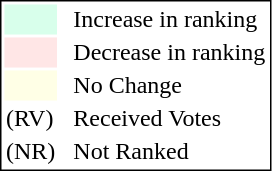<table style="border:1px solid black;">
<tr>
<td style="background:#D8FFEB; width:20px;"></td>
<td> </td>
<td>Increase in ranking</td>
</tr>
<tr>
<td style="background:#FFE6E6; width:20px;"></td>
<td> </td>
<td>Decrease in ranking</td>
</tr>
<tr>
<td style="background:#FFFFE6; width:20px;"></td>
<td> </td>
<td>No Change</td>
</tr>
<tr>
<td>(RV)</td>
<td> </td>
<td>Received Votes</td>
</tr>
<tr>
<td>(NR)</td>
<td> </td>
<td>Not Ranked</td>
</tr>
</table>
